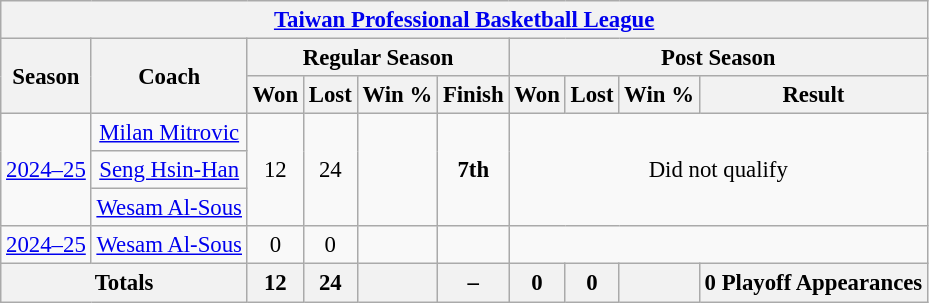<table class="wikitable" style="font-size: 95%; text-align:center;">
<tr>
<th colspan="10"><a href='#'>Taiwan Professional Basketball League</a></th>
</tr>
<tr>
<th rowspan="2">Season</th>
<th rowspan="2">Coach</th>
<th colspan="4">Regular Season</th>
<th colspan="4">Post Season</th>
</tr>
<tr>
<th>Won</th>
<th>Lost</th>
<th>Win %</th>
<th>Finish</th>
<th>Won</th>
<th>Lost</th>
<th>Win %</th>
<th>Result</th>
</tr>
<tr>
<td rowspan="3"><a href='#'>2024–25</a></td>
<td><a href='#'>Milan Mitrovic</a></td>
<td rowspan="3">12</td>
<td rowspan="3">24</td>
<td rowspan="3"></td>
<td rowspan="3"><strong>7th</strong></td>
<td rowspan="3" colspan="4">Did not qualify</td>
</tr>
<tr>
<td><a href='#'>Seng Hsin-Han</a></td>
</tr>
<tr>
<td><a href='#'>Wesam Al-Sous</a></td>
</tr>
<tr>
<td><a href='#'>2024–25</a></td>
<td><a href='#'>Wesam Al-Sous</a></td>
<td>0</td>
<td>0</td>
<td></td>
<td></td>
<td colspan="4"></td>
</tr>
<tr>
<th colspan="2">Totals</th>
<th>12</th>
<th>24</th>
<th></th>
<th>–</th>
<th>0</th>
<th>0</th>
<th></th>
<th>0 Playoff Appearances</th>
</tr>
</table>
